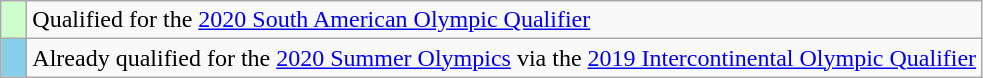<table class="wikitable" style="text-align:left">
<tr>
<td width=10px bgcolor=#ccffcc></td>
<td>Qualified for the <a href='#'>2020 South American Olympic Qualifier</a></td>
</tr>
<tr>
<td width=10px bgcolor=#87ceeb></td>
<td>Already qualified for the <a href='#'>2020 Summer Olympics</a> via the <a href='#'>2019 Intercontinental Olympic Qualifier</a></td>
</tr>
</table>
